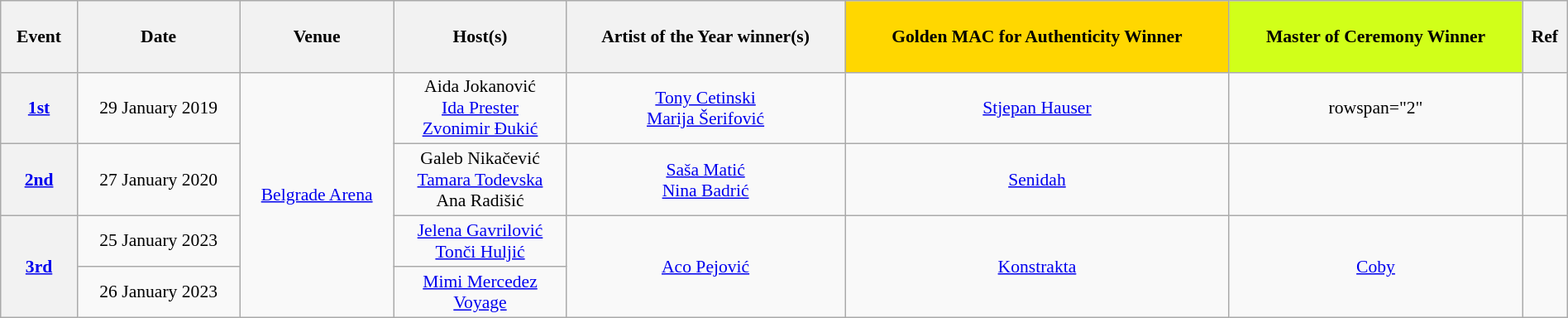<table class="wikitable" style="font-size:90%; width:100%; text-align:center">
<tr style="height: 4em;">
<th width=55>Event</th>
<th>Date</th>
<th>Venue</th>
<th>Host(s)</th>
<th>Artist of the Year winner(s)</th>
<th style="background:Gold; width="50%">Golden MAC for Authenticity Winner</th>
<th style="background:#D1FF19; width="50%">Master of Ceremony Winner</th>
<th>Ref</th>
</tr>
<tr>
<th><a href='#'>1st</a></th>
<td>29 January 2019</td>
<td rowspan="4"><a href='#'>Belgrade Arena</a></td>
<td>Aida Jokanović<br><a href='#'>Ida Prester</a><br><a href='#'>Zvonimir Đukić</a></td>
<td><a href='#'>Tony Cetinski</a> <br> <a href='#'>Marija Šerifović</a></td>
<td><a href='#'>Stjepan Hauser</a></td>
<td>rowspan="2" </td>
<td></td>
</tr>
<tr>
<th><a href='#'>2nd</a></th>
<td>27 January 2020</td>
<td>Galeb Nikačević<br><a href='#'>Tamara Todevska</a><br>Ana Radišić</td>
<td><a href='#'>Saša Matić</a> <br> <a href='#'>Nina Badrić</a></td>
<td><a href='#'>Senidah</a></td>
<td></td>
</tr>
<tr>
<th rowspan="2"><a href='#'>3rd</a></th>
<td>25 January 2023</td>
<td><a href='#'>Jelena Gavrilović</a> <br> <a href='#'>Tonči Huljić</a></td>
<td rowspan="2"><a href='#'>Aco Pejović</a> <br></td>
<td rowspan="2"><a href='#'>Konstrakta</a></td>
<td rowspan="2"><a href='#'>Coby</a></td>
<td rowspan="2"></td>
</tr>
<tr>
<td>26 January 2023</td>
<td><a href='#'>Mimi Mercedez</a> <br> <a href='#'>Voyage</a></td>
</tr>
</table>
